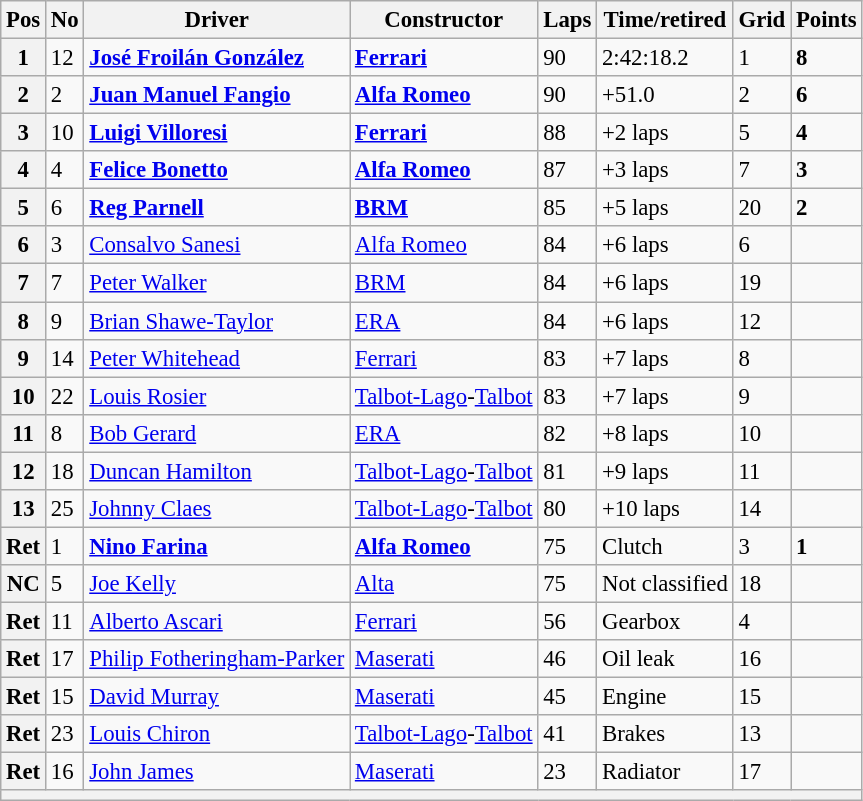<table class="wikitable" style="font-size:95%;">
<tr>
<th>Pos</th>
<th>No</th>
<th>Driver</th>
<th>Constructor</th>
<th>Laps</th>
<th>Time/retired</th>
<th>Grid</th>
<th>Points</th>
</tr>
<tr>
<th>1</th>
<td>12</td>
<td> <strong><a href='#'>José Froilán González</a></strong></td>
<td><strong><a href='#'>Ferrari</a></strong></td>
<td>90</td>
<td>2:42:18.2</td>
<td>1</td>
<td><strong>8</strong></td>
</tr>
<tr>
<th>2</th>
<td>2</td>
<td> <strong><a href='#'>Juan Manuel Fangio</a></strong></td>
<td><strong><a href='#'>Alfa Romeo</a></strong></td>
<td>90</td>
<td>+51.0</td>
<td>2</td>
<td><strong>6</strong></td>
</tr>
<tr>
<th>3</th>
<td>10</td>
<td> <strong><a href='#'>Luigi Villoresi</a></strong></td>
<td><strong><a href='#'>Ferrari</a></strong></td>
<td>88</td>
<td>+2 laps</td>
<td>5</td>
<td><strong>4</strong></td>
</tr>
<tr>
<th>4</th>
<td>4</td>
<td> <strong><a href='#'>Felice Bonetto</a></strong></td>
<td><strong><a href='#'>Alfa Romeo</a></strong></td>
<td>87</td>
<td>+3 laps</td>
<td>7</td>
<td><strong>3</strong></td>
</tr>
<tr>
<th>5</th>
<td>6</td>
<td> <strong><a href='#'>Reg Parnell</a></strong></td>
<td><strong><a href='#'>BRM</a></strong></td>
<td>85</td>
<td>+5 laps</td>
<td>20</td>
<td><strong>2</strong></td>
</tr>
<tr>
<th>6</th>
<td>3</td>
<td> <a href='#'>Consalvo Sanesi</a></td>
<td><a href='#'>Alfa Romeo</a></td>
<td>84</td>
<td>+6 laps</td>
<td>6</td>
<td></td>
</tr>
<tr>
<th>7</th>
<td>7</td>
<td> <a href='#'>Peter Walker</a></td>
<td><a href='#'>BRM</a></td>
<td>84</td>
<td>+6 laps</td>
<td>19</td>
<td></td>
</tr>
<tr>
<th>8</th>
<td>9</td>
<td> <a href='#'>Brian Shawe-Taylor</a></td>
<td><a href='#'>ERA</a></td>
<td>84</td>
<td>+6 laps</td>
<td>12</td>
<td></td>
</tr>
<tr>
<th>9</th>
<td>14</td>
<td> <a href='#'>Peter Whitehead</a></td>
<td><a href='#'>Ferrari</a></td>
<td>83</td>
<td>+7 laps</td>
<td>8</td>
<td></td>
</tr>
<tr>
<th>10</th>
<td>22</td>
<td> <a href='#'>Louis Rosier</a></td>
<td><a href='#'>Talbot-Lago</a>-<a href='#'>Talbot</a></td>
<td>83</td>
<td>+7 laps</td>
<td>9</td>
<td></td>
</tr>
<tr>
<th>11</th>
<td>8</td>
<td> <a href='#'>Bob Gerard</a></td>
<td><a href='#'>ERA</a></td>
<td>82</td>
<td>+8 laps</td>
<td>10</td>
<td></td>
</tr>
<tr>
<th>12</th>
<td>18</td>
<td> <a href='#'>Duncan Hamilton</a></td>
<td><a href='#'>Talbot-Lago</a>-<a href='#'>Talbot</a></td>
<td>81</td>
<td>+9 laps</td>
<td>11</td>
<td></td>
</tr>
<tr>
<th>13</th>
<td>25</td>
<td> <a href='#'>Johnny Claes</a></td>
<td><a href='#'>Talbot-Lago</a>-<a href='#'>Talbot</a></td>
<td>80</td>
<td>+10 laps</td>
<td>14</td>
<td></td>
</tr>
<tr>
<th>Ret</th>
<td>1</td>
<td> <strong><a href='#'>Nino Farina</a></strong></td>
<td><strong><a href='#'>Alfa Romeo</a></strong></td>
<td>75</td>
<td>Clutch</td>
<td>3</td>
<td><strong>1</strong></td>
</tr>
<tr>
<th>NC</th>
<td>5</td>
<td> <a href='#'>Joe Kelly</a></td>
<td><a href='#'>Alta</a></td>
<td>75</td>
<td>Not classified</td>
<td>18</td>
<td></td>
</tr>
<tr>
<th>Ret</th>
<td>11</td>
<td> <a href='#'>Alberto Ascari</a></td>
<td><a href='#'>Ferrari</a></td>
<td>56</td>
<td>Gearbox</td>
<td>4</td>
<td></td>
</tr>
<tr>
<th>Ret</th>
<td>17</td>
<td> <a href='#'>Philip Fotheringham-Parker</a></td>
<td><a href='#'>Maserati</a></td>
<td>46</td>
<td>Oil leak</td>
<td>16</td>
<td></td>
</tr>
<tr>
<th>Ret</th>
<td>15</td>
<td> <a href='#'>David Murray</a></td>
<td><a href='#'>Maserati</a></td>
<td>45</td>
<td>Engine</td>
<td>15</td>
<td></td>
</tr>
<tr>
<th>Ret</th>
<td>23</td>
<td> <a href='#'>Louis Chiron</a></td>
<td><a href='#'>Talbot-Lago</a>-<a href='#'>Talbot</a></td>
<td>41</td>
<td>Brakes</td>
<td>13</td>
<td></td>
</tr>
<tr>
<th>Ret</th>
<td>16</td>
<td> <a href='#'>John James</a></td>
<td><a href='#'>Maserati</a></td>
<td>23</td>
<td>Radiator</td>
<td>17</td>
<td></td>
</tr>
<tr>
<th colspan="8"></th>
</tr>
</table>
